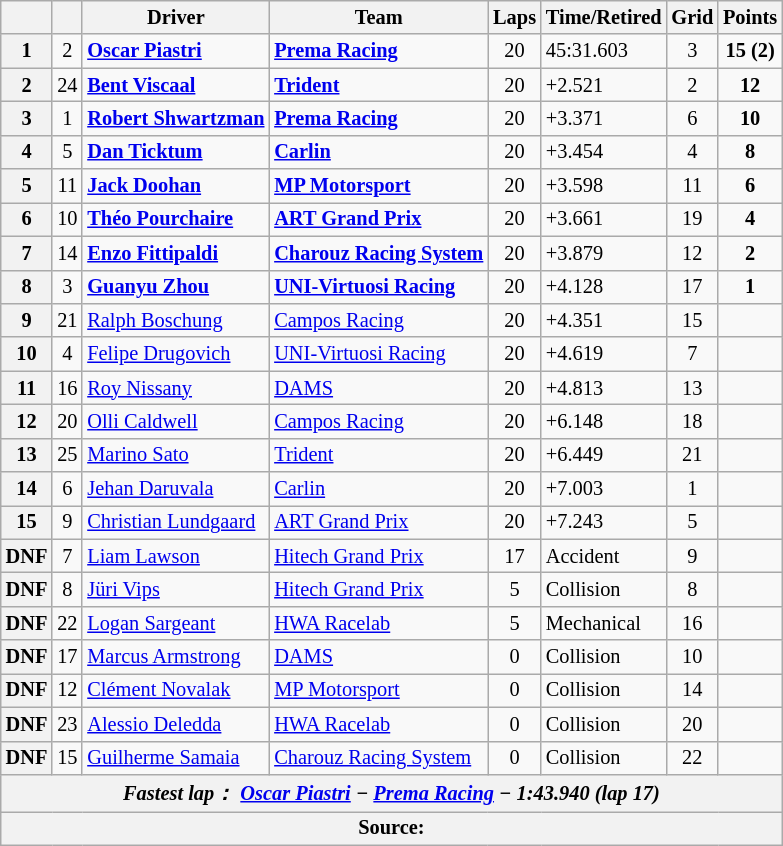<table class="wikitable" style="font-size: 85%;">
<tr>
<th></th>
<th></th>
<th>Driver</th>
<th>Team</th>
<th>Laps</th>
<th>Time/Retired</th>
<th>Grid</th>
<th>Points</th>
</tr>
<tr>
<th>1</th>
<td align="center">2</td>
<td><strong> <a href='#'>Oscar Piastri</a></strong></td>
<td><a href='#'><strong>Prema Racing</strong></a></td>
<td align="center">20</td>
<td>45:31.603</td>
<td align="center">3</td>
<td align="center"><strong>15 (2)</strong></td>
</tr>
<tr>
<th>2</th>
<td align="center">24</td>
<td><strong> <a href='#'>Bent Viscaal</a></strong></td>
<td><a href='#'><strong>Trident</strong></a></td>
<td align="center">20</td>
<td>+2.521</td>
<td align="center">2</td>
<td align="center"><strong>12</strong></td>
</tr>
<tr>
<th>3</th>
<td align="center">1</td>
<td><strong> <a href='#'>Robert Shwartzman</a></strong></td>
<td><a href='#'><strong>Prema Racing</strong></a></td>
<td align="center">20</td>
<td>+3.371</td>
<td align="center">6</td>
<td align="center"><strong>10</strong></td>
</tr>
<tr>
<th>4</th>
<td align="center">5</td>
<td><strong> <a href='#'>Dan Ticktum</a></strong></td>
<td><a href='#'><strong>Carlin</strong></a></td>
<td align="center">20</td>
<td>+3.454</td>
<td align="center">4</td>
<td align="center"><strong>8</strong></td>
</tr>
<tr>
<th>5</th>
<td align="center">11</td>
<td><strong> <a href='#'>Jack Doohan</a></strong></td>
<td><strong><a href='#'>MP Motorsport</a></strong></td>
<td align="center">20</td>
<td>+3.598</td>
<td align="center">11</td>
<td align="center"><strong>6</strong></td>
</tr>
<tr>
<th>6</th>
<td align="center">10</td>
<td><strong> <a href='#'>Théo Pourchaire</a></strong></td>
<td><strong><a href='#'>ART Grand Prix</a></strong></td>
<td align="center">20</td>
<td>+3.661</td>
<td align="center">19</td>
<td align="center"><strong>4</strong></td>
</tr>
<tr>
<th>7</th>
<td align="center">14</td>
<td><strong> <a href='#'>Enzo Fittipaldi</a></strong></td>
<td><strong><a href='#'>Charouz Racing System</a></strong></td>
<td align="center">20</td>
<td>+3.879</td>
<td align="center">12</td>
<td align="center"><strong>2</strong></td>
</tr>
<tr>
<th>8</th>
<td align="center">3</td>
<td><strong> <a href='#'>Guanyu Zhou</a></strong></td>
<td><a href='#'><strong>UNI-Virtuosi Racing</strong></a></td>
<td align="center">20</td>
<td>+4.128</td>
<td align="center">17</td>
<td align="center"><strong>1</strong></td>
</tr>
<tr>
<th>9</th>
<td align="center">21</td>
<td> <a href='#'>Ralph Boschung</a></td>
<td><a href='#'>Campos Racing</a></td>
<td align="center">20</td>
<td>+4.351</td>
<td align="center">15</td>
<td align="center"></td>
</tr>
<tr>
<th>10</th>
<td align="center">4</td>
<td> <a href='#'>Felipe Drugovich</a></td>
<td><a href='#'>UNI-Virtuosi Racing</a></td>
<td align="center">20</td>
<td>+4.619</td>
<td align="center">7</td>
<td align="center"></td>
</tr>
<tr>
<th>11</th>
<td align="center">16</td>
<td> <a href='#'>Roy Nissany</a></td>
<td><a href='#'>DAMS</a></td>
<td align="center">20</td>
<td>+4.813</td>
<td align="center">13</td>
<td align="center"></td>
</tr>
<tr>
<th>12</th>
<td align="center">20</td>
<td> <a href='#'>Olli Caldwell</a></td>
<td><a href='#'>Campos Racing</a></td>
<td align="center">20</td>
<td>+6.148</td>
<td align="center">18</td>
<td align="center"></td>
</tr>
<tr>
<th>13</th>
<td align="center">25</td>
<td> <a href='#'>Marino Sato</a></td>
<td><a href='#'>Trident</a></td>
<td align="center">20</td>
<td>+6.449</td>
<td align="center">21</td>
<td align="center"></td>
</tr>
<tr>
<th>14</th>
<td align="center">6</td>
<td> <a href='#'>Jehan Daruvala</a></td>
<td><a href='#'>Carlin</a></td>
<td align="center">20</td>
<td>+7.003</td>
<td align="center">1</td>
<td align="center"></td>
</tr>
<tr>
<th>15</th>
<td align="center">9</td>
<td> <a href='#'>Christian Lundgaard</a></td>
<td><a href='#'>ART Grand Prix</a></td>
<td align="center">20</td>
<td>+7.243</td>
<td align="center">5</td>
<td align="center"></td>
</tr>
<tr>
<th>DNF</th>
<td align="center">7</td>
<td> <a href='#'>Liam Lawson</a></td>
<td><a href='#'>Hitech Grand Prix</a></td>
<td align="center">17</td>
<td>Accident</td>
<td align="center">9</td>
<td align="center"></td>
</tr>
<tr>
<th>DNF</th>
<td align="center">8</td>
<td> <a href='#'>Jüri Vips</a></td>
<td><a href='#'>Hitech Grand Prix</a></td>
<td align="center">5</td>
<td>Collision</td>
<td align="center">8</td>
<td align="center"></td>
</tr>
<tr>
<th>DNF</th>
<td align="center">22</td>
<td> <a href='#'>Logan Sargeant</a></td>
<td><a href='#'>HWA Racelab</a></td>
<td align="center">5</td>
<td>Mechanical</td>
<td align="center">16</td>
<td align="center"></td>
</tr>
<tr>
<th>DNF</th>
<td align="center">17</td>
<td> <a href='#'>Marcus Armstrong</a></td>
<td><a href='#'>DAMS</a></td>
<td align="center">0</td>
<td>Collision</td>
<td align="center">10</td>
<td align="center"></td>
</tr>
<tr>
<th>DNF</th>
<td align="center">12</td>
<td> <a href='#'>Clément Novalak</a></td>
<td><a href='#'>MP Motorsport</a></td>
<td align="center">0</td>
<td>Collision</td>
<td align="center">14</td>
<td align="center"></td>
</tr>
<tr>
<th>DNF</th>
<td align="center">23</td>
<td> <a href='#'>Alessio Deledda</a></td>
<td><a href='#'>HWA Racelab</a></td>
<td align="center">0</td>
<td>Collision</td>
<td align="center">20</td>
<td align="center"></td>
</tr>
<tr>
<th>DNF</th>
<td align="center">15</td>
<td> <a href='#'>Guilherme Samaia</a></td>
<td><a href='#'>Charouz Racing System</a></td>
<td align="center">0</td>
<td>Collision</td>
<td align="center">22</td>
<td align="center"></td>
</tr>
<tr>
<th colspan="8" align="center"><em>Fastest lap：<strong> <a href='#'>Oscar Piastri</a></strong> − <a href='#'>Prema Racing</a> − 1:43.940 (lap 17)</em></th>
</tr>
<tr>
<th colspan="8">Source:</th>
</tr>
</table>
